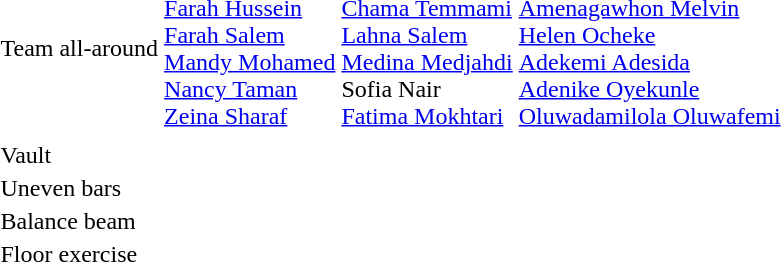<table>
<tr>
<td>Team all-around</td>
<td><br><a href='#'>Farah Hussein</a><br><a href='#'>Farah Salem</a><br><a href='#'>Mandy Mohamed</a><br><a href='#'>Nancy Taman</a><br><a href='#'>Zeina Sharaf</a></td>
<td><br><a href='#'>Chama Temmami</a><br><a href='#'>Lahna Salem</a><br><a href='#'>Medina Medjahdi</a><br>Sofia Nair<br><a href='#'>Fatima Mokhtari</a></td>
<td><br><a href='#'>Amenagawhon Melvin</a><br><a href='#'>Helen Ocheke</a><br><a href='#'>Adekemi Adesida</a><br><a href='#'>Adenike Oyekunle</a><br><a href='#'>Oluwadamilola Oluwafemi</a></td>
</tr>
<tr>
<td></td>
<td></td>
<td></td>
<td></td>
</tr>
<tr>
<td>Vault</td>
<td></td>
<td></td>
<td></td>
</tr>
<tr>
<td>Uneven bars</td>
<td></td>
<td></td>
<td></td>
</tr>
<tr>
<td>Balance beam</td>
<td></td>
<td></td>
<td></td>
</tr>
<tr>
<td>Floor exercise</td>
<td></td>
<td></td>
<td></td>
</tr>
</table>
